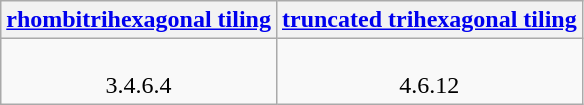<table class=wikitable>
<tr>
<th><a href='#'>rhombitrihexagonal tiling</a></th>
<th><a href='#'>truncated trihexagonal tiling</a></th>
</tr>
<tr align=center>
<td><br>3.4.6.4</td>
<td><br>4.6.12</td>
</tr>
</table>
